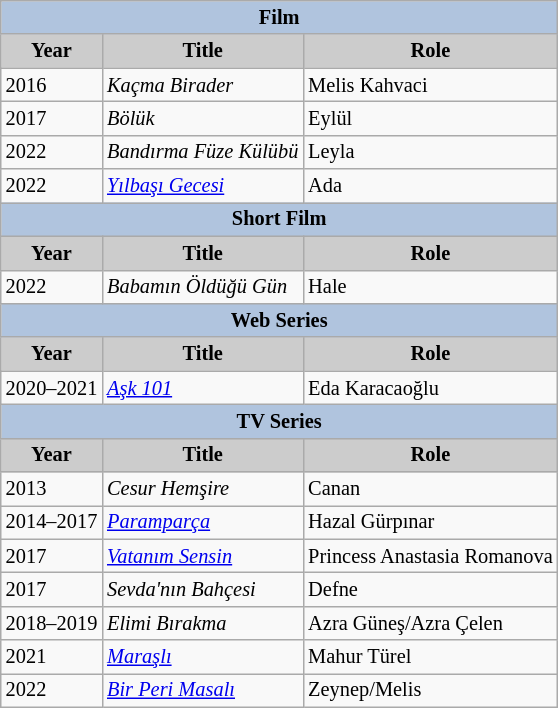<table class="wikitable" style="font-size: 85%;">
<tr>
<th colspan="3" style="background:LightSteelBlue">Film</th>
</tr>
<tr>
<th style="background:#CCCCCC">Year</th>
<th style="background:#CCCCCC">Title</th>
<th style="background:#CCCCCC">Role</th>
</tr>
<tr>
<td>2016</td>
<td><em>Kaçma Birader</em></td>
<td>Melis Kahvaci</td>
</tr>
<tr>
<td>2017</td>
<td><em>Bölük</em></td>
<td>Eylül</td>
</tr>
<tr>
<td>2022</td>
<td><em>Bandırma Füze Külübü</em></td>
<td>Leyla</td>
</tr>
<tr>
<td>2022</td>
<td><em><a href='#'>Yılbaşı Gecesi</a></em></td>
<td>Ada</td>
</tr>
<tr>
<th colspan="3" style="background:LightSteelBlue">Short Film</th>
</tr>
<tr>
<th style="background:#CCCCCC">Year</th>
<th style="background:#CCCCCC">Title</th>
<th style="background:#CCCCCC">Role</th>
</tr>
<tr>
<td>2022</td>
<td><em>Babamın Öldüğü Gün </em></td>
<td>Hale</td>
</tr>
<tr>
<th colspan="3" style="background:LightSteelBlue">Web Series</th>
</tr>
<tr>
<th style="background:#CCCCCC">Year</th>
<th style="background:#CCCCCC">Title</th>
<th style="background:#CCCCCC">Role</th>
</tr>
<tr>
<td>2020–2021</td>
<td><em><a href='#'>Aşk 101</a></em></td>
<td>Eda Karacaoğlu</td>
</tr>
<tr>
<th colspan="3" style="background:LightSteelBlue">TV Series</th>
</tr>
<tr>
<th style="background:#CCCCCC">Year</th>
<th style="background:#CCCCCC">Title</th>
<th style="background:#CCCCCC">Role</th>
</tr>
<tr>
<td>2013</td>
<td><em>Cesur Hemşire</em></td>
<td>Canan</td>
</tr>
<tr>
<td>2014–2017</td>
<td><em><a href='#'>Paramparça</a></em></td>
<td>Hazal Gürpınar</td>
</tr>
<tr>
<td>2017</td>
<td><em><a href='#'>Vatanım Sensin</a></em></td>
<td>Princess Anastasia Romanova</td>
</tr>
<tr>
<td>2017</td>
<td><em>Sevda'nın Bahçesi</em></td>
<td>Defne</td>
</tr>
<tr>
<td>2018–2019</td>
<td><em>Elimi Bırakma</em></td>
<td>Azra Güneş/Azra Çelen</td>
</tr>
<tr>
<td>2021</td>
<td><em><a href='#'>Maraşlı</a></em></td>
<td>Mahur Türel</td>
</tr>
<tr>
<td>2022</td>
<td><em><a href='#'>Bir Peri Masalı</a></em></td>
<td>Zeynep/Melis</td>
</tr>
</table>
